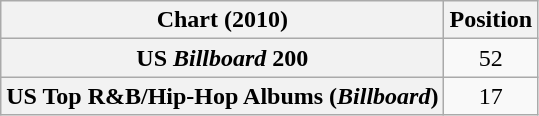<table class="wikitable sortable plainrowheaders" style="text-align:center">
<tr>
<th scope="col">Chart (2010)</th>
<th scope="col">Position</th>
</tr>
<tr>
<th scope="row">US <em>Billboard</em> 200</th>
<td>52</td>
</tr>
<tr>
<th scope="row">US Top R&B/Hip-Hop Albums (<em>Billboard</em>)</th>
<td>17</td>
</tr>
</table>
